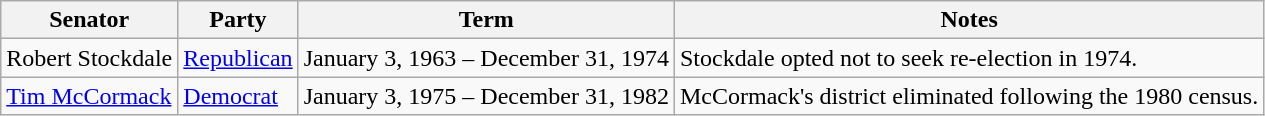<table class=wikitable>
<tr valign=bottom>
<th>Senator</th>
<th>Party</th>
<th>Term</th>
<th>Notes</th>
</tr>
<tr>
<td>Robert Stockdale</td>
<td><a href='#'>Republican</a></td>
<td>January 3, 1963 – December 31, 1974</td>
<td>Stockdale opted not to seek re-election in 1974.</td>
</tr>
<tr>
<td><a href='#'>Tim McCormack</a></td>
<td><a href='#'>Democrat</a></td>
<td>January 3, 1975 – December 31, 1982</td>
<td>McCormack's district eliminated following the 1980 census.</td>
</tr>
</table>
